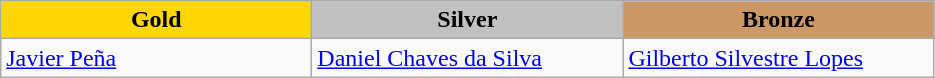<table class="wikitable" style="text-align:left">
<tr align="center">
<td width=200 bgcolor=gold><strong>Gold</strong></td>
<td width=200 bgcolor=silver><strong>Silver</strong></td>
<td width=200 bgcolor=CC9966><strong>Bronze</strong></td>
</tr>
<tr>
<td><a href='#'>Javier Peña</a><br><em></em></td>
<td><a href='#'>Daniel Chaves da Silva</a><br><em></em></td>
<td><a href='#'>Gilberto Silvestre Lopes</a><br><em></em></td>
</tr>
</table>
